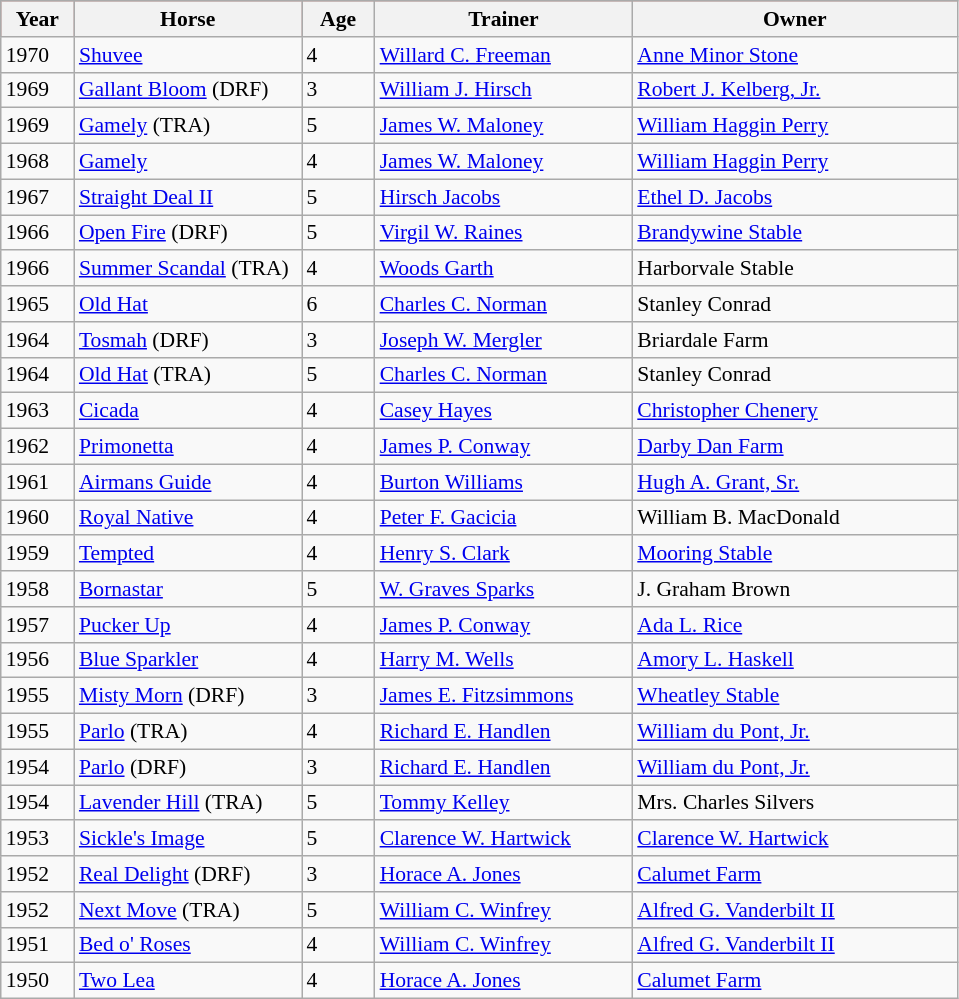<table class = "wikitable sortable" | border="1" cellpadding="0" style="border-collapse: collapse; font-size:90%">
<tr style="background:#b94e48; text-align:center;">
<th style="width:42px;"><strong>Year</strong><br></th>
<th style="width:145px;"><strong>Horse</strong><br></th>
<th style="width:42px;"><strong>Age</strong></th>
<th style="width:165px;"><strong>Trainer</strong><br></th>
<th style="width:210px;"><strong>Owner</strong><br></th>
</tr>
<tr>
<td>1970</td>
<td><a href='#'>Shuvee</a></td>
<td>4</td>
<td><a href='#'>Willard C. Freeman</a></td>
<td><a href='#'>Anne Minor Stone</a></td>
</tr>
<tr>
<td>1969</td>
<td><a href='#'>Gallant Bloom</a> (DRF)</td>
<td>3</td>
<td><a href='#'>William J. Hirsch</a></td>
<td><a href='#'>Robert J. Kelberg, Jr.</a></td>
</tr>
<tr>
<td>1969</td>
<td><a href='#'>Gamely</a> (TRA)</td>
<td>5</td>
<td><a href='#'>James W. Maloney</a></td>
<td><a href='#'>William Haggin Perry</a></td>
</tr>
<tr>
<td>1968</td>
<td><a href='#'>Gamely</a></td>
<td>4</td>
<td><a href='#'>James W. Maloney</a></td>
<td><a href='#'>William Haggin Perry</a></td>
</tr>
<tr>
<td>1967</td>
<td><a href='#'>Straight Deal II</a></td>
<td>5</td>
<td><a href='#'>Hirsch Jacobs</a></td>
<td><a href='#'>Ethel D. Jacobs</a></td>
</tr>
<tr>
<td>1966</td>
<td><a href='#'>Open Fire</a> (DRF)</td>
<td>5</td>
<td><a href='#'>Virgil W. Raines</a></td>
<td><a href='#'>Brandywine Stable</a></td>
</tr>
<tr>
<td>1966</td>
<td><a href='#'>Summer Scandal</a> (TRA)</td>
<td>4</td>
<td><a href='#'>Woods Garth</a></td>
<td>Harborvale Stable</td>
</tr>
<tr>
<td>1965</td>
<td><a href='#'>Old Hat</a></td>
<td>6</td>
<td><a href='#'>Charles C. Norman</a></td>
<td>Stanley Conrad</td>
</tr>
<tr>
<td>1964</td>
<td><a href='#'>Tosmah</a> (DRF)</td>
<td>3</td>
<td><a href='#'>Joseph W. Mergler</a></td>
<td>Briardale Farm</td>
</tr>
<tr>
<td>1964</td>
<td><a href='#'>Old Hat</a> (TRA)</td>
<td>5</td>
<td><a href='#'>Charles C. Norman</a></td>
<td>Stanley Conrad</td>
</tr>
<tr>
<td>1963</td>
<td><a href='#'>Cicada</a></td>
<td>4</td>
<td><a href='#'>Casey Hayes</a></td>
<td><a href='#'>Christopher Chenery</a></td>
</tr>
<tr>
<td>1962</td>
<td><a href='#'>Primonetta</a></td>
<td>4</td>
<td><a href='#'>James P. Conway</a></td>
<td><a href='#'>Darby Dan Farm</a></td>
</tr>
<tr>
<td>1961</td>
<td><a href='#'>Airmans Guide</a></td>
<td>4</td>
<td><a href='#'>Burton Williams</a></td>
<td><a href='#'>Hugh A. Grant, Sr.</a></td>
</tr>
<tr>
<td>1960</td>
<td><a href='#'>Royal Native</a></td>
<td>4</td>
<td><a href='#'>Peter F. Gacicia</a></td>
<td>William B. MacDonald</td>
</tr>
<tr>
<td>1959</td>
<td><a href='#'>Tempted</a></td>
<td>4</td>
<td><a href='#'>Henry S. Clark</a></td>
<td><a href='#'>Mooring Stable</a></td>
</tr>
<tr>
<td>1958</td>
<td><a href='#'>Bornastar</a></td>
<td>5</td>
<td><a href='#'>W. Graves Sparks</a></td>
<td>J. Graham Brown</td>
</tr>
<tr>
<td>1957</td>
<td><a href='#'>Pucker Up</a></td>
<td>4</td>
<td><a href='#'>James P. Conway</a></td>
<td><a href='#'>Ada L. Rice</a></td>
</tr>
<tr>
<td>1956</td>
<td><a href='#'>Blue Sparkler</a></td>
<td>4</td>
<td><a href='#'>Harry M. Wells</a></td>
<td><a href='#'>Amory L. Haskell</a></td>
</tr>
<tr>
<td>1955</td>
<td><a href='#'>Misty Morn</a> (DRF)</td>
<td>3</td>
<td><a href='#'>James E. Fitzsimmons</a></td>
<td><a href='#'>Wheatley Stable</a></td>
</tr>
<tr>
<td>1955</td>
<td><a href='#'>Parlo</a> (TRA)</td>
<td>4</td>
<td><a href='#'>Richard E. Handlen</a></td>
<td><a href='#'>William du Pont, Jr.</a></td>
</tr>
<tr>
<td>1954</td>
<td><a href='#'>Parlo</a> (DRF)</td>
<td>3</td>
<td><a href='#'>Richard E. Handlen</a></td>
<td><a href='#'>William du Pont, Jr.</a></td>
</tr>
<tr>
<td>1954</td>
<td><a href='#'>Lavender Hill</a> (TRA)</td>
<td>5</td>
<td><a href='#'>Tommy Kelley</a></td>
<td>Mrs. Charles Silvers</td>
</tr>
<tr>
<td>1953</td>
<td><a href='#'>Sickle's Image</a></td>
<td>5</td>
<td><a href='#'>Clarence W. Hartwick</a></td>
<td><a href='#'>Clarence W. Hartwick</a></td>
</tr>
<tr>
<td>1952</td>
<td><a href='#'>Real Delight</a> (DRF)</td>
<td>3</td>
<td><a href='#'>Horace A. Jones</a></td>
<td><a href='#'>Calumet Farm</a></td>
</tr>
<tr>
<td>1952</td>
<td><a href='#'>Next Move</a> (TRA)</td>
<td>5</td>
<td><a href='#'>William C. Winfrey</a></td>
<td><a href='#'>Alfred G. Vanderbilt II</a></td>
</tr>
<tr>
<td>1951</td>
<td><a href='#'>Bed o' Roses</a></td>
<td>4</td>
<td><a href='#'>William C. Winfrey</a></td>
<td><a href='#'>Alfred G. Vanderbilt II</a></td>
</tr>
<tr>
<td>1950</td>
<td><a href='#'>Two Lea</a></td>
<td>4</td>
<td><a href='#'>Horace A. Jones</a></td>
<td><a href='#'>Calumet Farm</a></td>
</tr>
</table>
